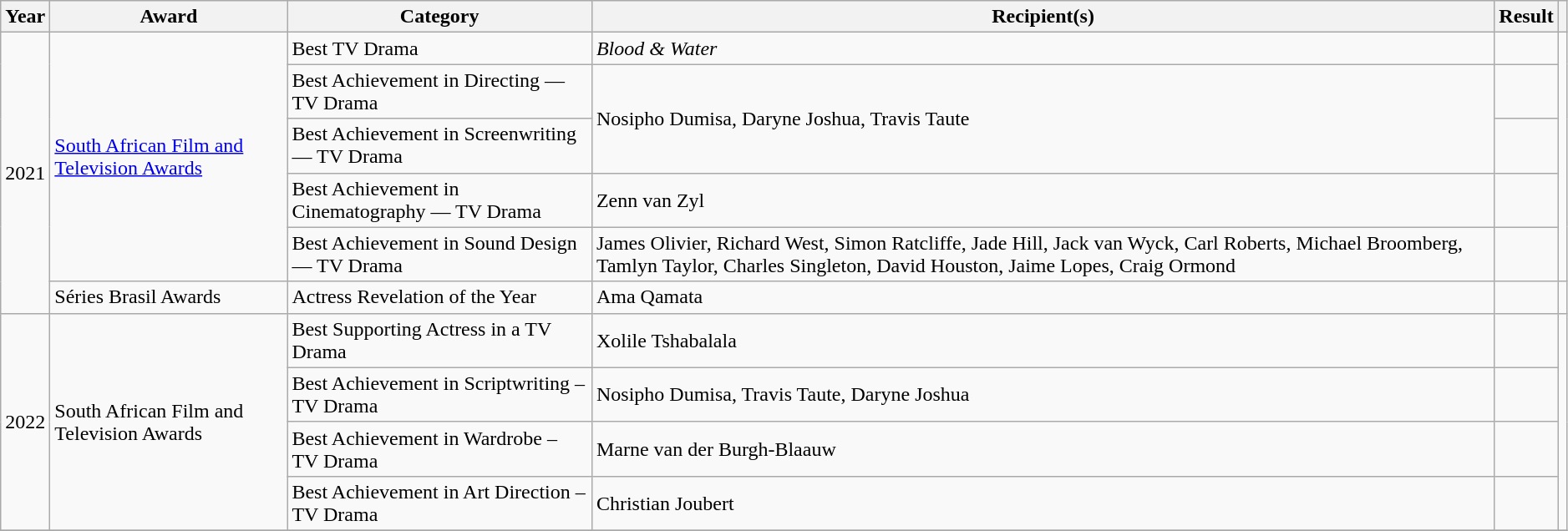<table class="wikitable sortable plainrowheaders" style="width:99%;">
<tr>
<th scope="col">Year</th>
<th scope="col">Award</th>
<th scope="col">Category</th>
<th scope="col">Recipient(s)</th>
<th scope="col">Result</th>
<th scope="col" class="unsortable"></th>
</tr>
<tr>
<td rowspan="6">2021</td>
<td rowspan="5"><a href='#'>South African Film and Television Awards</a></td>
<td>Best TV Drama</td>
<td><em>Blood & Water</em></td>
<td></td>
<td rowspan="5"></td>
</tr>
<tr>
<td>Best Achievement in Directing — TV Drama</td>
<td rowspan="2">Nosipho Dumisa, Daryne Joshua, Travis Taute</td>
<td></td>
</tr>
<tr>
<td>Best Achievement in Screenwriting — TV Drama</td>
<td></td>
</tr>
<tr>
<td>Best Achievement in Cinematography — TV Drama</td>
<td>Zenn van Zyl</td>
<td></td>
</tr>
<tr>
<td>Best Achievement in Sound Design — TV Drama</td>
<td>James Olivier, Richard West, Simon Ratcliffe, Jade Hill, Jack van Wyck, Carl Roberts, Michael Broomberg, Tamlyn Taylor, Charles Singleton, David Houston, Jaime Lopes, Craig Ormond</td>
<td></td>
</tr>
<tr>
<td>Séries Brasil Awards</td>
<td>Actress Revelation of the Year</td>
<td>Ama Qamata</td>
<td></td>
<td></td>
</tr>
<tr>
<td rowspan="4">2022</td>
<td rowspan="4">South African Film and Television Awards</td>
<td>Best Supporting Actress in a TV Drama</td>
<td>Xolile Tshabalala</td>
<td></td>
<td rowspan="4"></td>
</tr>
<tr>
<td>Best Achievement in Scriptwriting – TV Drama</td>
<td>Nosipho Dumisa, Travis Taute, Daryne Joshua</td>
<td></td>
</tr>
<tr>
<td>Best Achievement in Wardrobe – TV Drama</td>
<td>Marne van der Burgh-Blaauw</td>
<td></td>
</tr>
<tr>
<td>Best Achievement in Art Direction – TV Drama</td>
<td>Christian Joubert</td>
<td></td>
</tr>
<tr>
</tr>
</table>
